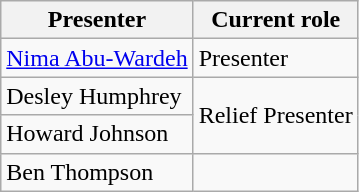<table class="wikitable">
<tr>
<th>Presenter</th>
<th>Current role</th>
</tr>
<tr>
<td><a href='#'>Nima Abu-Wardeh</a></td>
<td>Presenter</td>
</tr>
<tr>
<td>Desley Humphrey</td>
<td rowspan='2'>Relief Presenter</td>
</tr>
<tr>
<td>Howard Johnson</td>
</tr>
<tr>
<td>Ben Thompson</td>
</tr>
</table>
